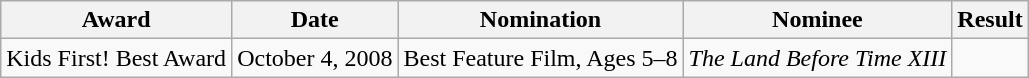<table class="wikitable" width:100%;">
<tr>
<th>Award</th>
<th>Date</th>
<th>Nomination</th>
<th>Nominee</th>
<th>Result</th>
</tr>
<tr>
<td>Kids First! Best Award</td>
<td>October 4, 2008</td>
<td>Best Feature Film, Ages 5–8</td>
<td><em>The Land Before Time XIII</em></td>
<td></td>
</tr>
</table>
